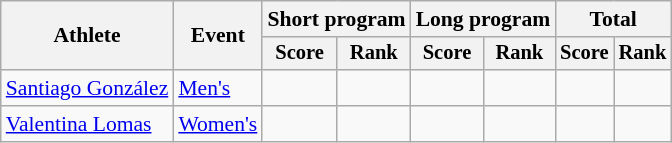<table class=wikitable style=font-size:90%;text-align:center>
<tr>
<th rowspan=2>Athlete</th>
<th rowspan=2>Event</th>
<th colspan=2>Short program</th>
<th colspan=2>Long program</th>
<th colspan=2>Total</th>
</tr>
<tr style=font-size:95%>
<th>Score</th>
<th>Rank</th>
<th>Score</th>
<th>Rank</th>
<th>Score</th>
<th>Rank</th>
</tr>
<tr>
<td align=left><a href='#'>Santiago González</a></td>
<td align=left><a href='#'>Men's</a></td>
<td></td>
<td></td>
<td></td>
<td></td>
<td></td>
<td></td>
</tr>
<tr>
<td align=left><a href='#'>Valentina Lomas</a></td>
<td align=left><a href='#'>Women's</a></td>
<td></td>
<td></td>
<td></td>
<td></td>
<td></td>
<td></td>
</tr>
</table>
